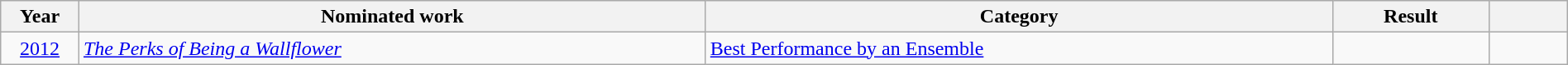<table class="wikitable" style="width:100%;">
<tr>
<th style="width:5%;">Year</th>
<th style="width:40%;">Nominated work</th>
<th style="width:40%;">Category</th>
<th style="width:10%;">Result</th>
<th style="width:5%;"></th>
</tr>
<tr>
<td style="text-align:center;"><a href='#'>2012</a></td>
<td><em><a href='#'>The Perks of Being a Wallflower</a></em></td>
<td><a href='#'>Best Performance by an Ensemble</a> </td>
<td></td>
<td style="text-align:center;"></td>
</tr>
</table>
